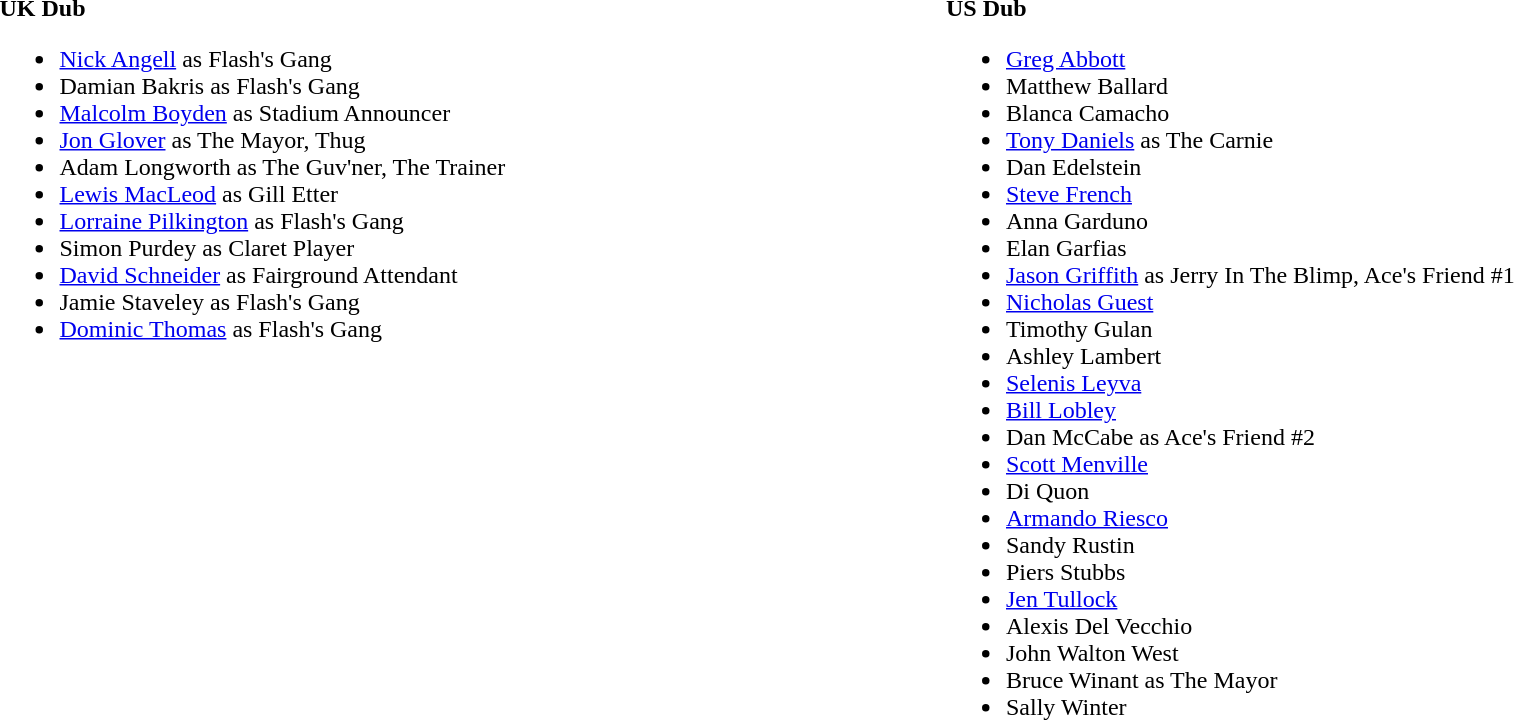<table>
<tr>
<td valign="top" width="29%"><div><br><strong>UK Dub</strong><ul><li><a href='#'>Nick Angell</a> as Flash's Gang</li><li>Damian Bakris as Flash's Gang</li><li><a href='#'>Malcolm Boyden</a> as Stadium Announcer</li><li><a href='#'>Jon Glover</a> as The Mayor, Thug</li><li>Adam Longworth as The Guv'ner, The Trainer</li><li><a href='#'>Lewis MacLeod</a> as Gill Etter</li><li><a href='#'>Lorraine Pilkington</a> as Flash's Gang</li><li>Simon Purdey as Claret Player</li><li><a href='#'>David Schneider</a> as Fairground Attendant</li><li>Jamie Staveley as Flash's Gang</li><li><a href='#'>Dominic Thomas</a> as Flash's Gang</li></ul></div></td>
<td valign="top" width="29%"><div><br><strong>US Dub</strong><ul><li><a href='#'>Greg Abbott</a></li><li>Matthew Ballard</li><li>Blanca Camacho</li><li><a href='#'>Tony Daniels</a> as The Carnie</li><li>Dan Edelstein</li><li><a href='#'>Steve French</a></li><li>Anna Garduno</li><li>Elan Garfias</li><li><a href='#'>Jason Griffith</a> as Jerry In The Blimp, Ace's Friend #1</li><li><a href='#'>Nicholas Guest</a></li><li>Timothy Gulan</li><li>Ashley Lambert</li><li><a href='#'>Selenis Leyva</a></li><li><a href='#'>Bill Lobley</a></li><li>Dan McCabe as Ace's Friend #2</li><li><a href='#'>Scott Menville</a></li><li>Di Quon</li><li><a href='#'>Armando Riesco</a></li><li>Sandy Rustin</li><li>Piers Stubbs</li><li><a href='#'>Jen Tullock</a></li><li>Alexis Del Vecchio</li><li>John Walton West</li><li>Bruce Winant as The Mayor</li><li>Sally Winter</li></ul></div></td>
</tr>
</table>
